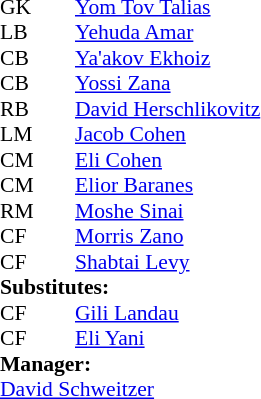<table style=font-size:90% cellspacing=0 cellpadding=0>
<tr>
<td colspan="4"></td>
</tr>
<tr>
<th width=25></th>
<th width=25></th>
</tr>
<tr>
<td>GK</td>
<td></td>
<td> <a href='#'>Yom Tov Talias</a></td>
</tr>
<tr>
<td>LB</td>
<td></td>
<td> <a href='#'>Yehuda Amar</a></td>
<td></td>
</tr>
<tr>
<td>CB</td>
<td></td>
<td> <a href='#'>Ya'akov Ekhoiz</a></td>
</tr>
<tr>
<td>CB</td>
<td></td>
<td> <a href='#'>Yossi Zana</a></td>
</tr>
<tr>
<td>RB</td>
<td></td>
<td> <a href='#'>David Herschlikovitz</a></td>
</tr>
<tr>
<td>LM</td>
<td></td>
<td> <a href='#'>Jacob Cohen</a></td>
<td></td>
<td></td>
</tr>
<tr>
<td>CM</td>
<td></td>
<td> <a href='#'>Eli Cohen</a></td>
<td></td>
</tr>
<tr>
<td>CM</td>
<td></td>
<td> <a href='#'>Elior Baranes</a></td>
<td></td>
<td></td>
</tr>
<tr>
<td>RM</td>
<td></td>
<td> <a href='#'>Moshe Sinai</a></td>
</tr>
<tr>
<td>CF</td>
<td></td>
<td> <a href='#'>Morris Zano</a></td>
</tr>
<tr>
<td>CF</td>
<td></td>
<td> <a href='#'>Shabtai Levy</a></td>
</tr>
<tr>
<td colspan=3><strong>Substitutes:</strong></td>
</tr>
<tr>
<td>CF</td>
<td></td>
<td> <a href='#'>Gili Landau</a></td>
<td></td>
<td></td>
</tr>
<tr>
<td>CF</td>
<td></td>
<td> <a href='#'>Eli Yani</a></td>
<td></td>
<td></td>
</tr>
<tr>
<td colspan=3><strong>Manager:</strong></td>
</tr>
<tr>
<td colspan=4> <a href='#'>David Schweitzer</a></td>
</tr>
</table>
